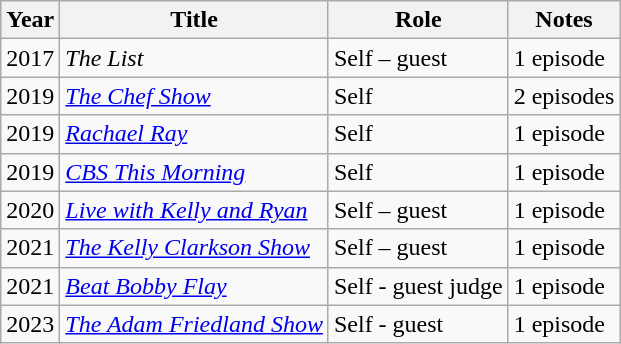<table class="wikitable sortable plainrowheaders">
<tr>
<th>Year</th>
<th>Title</th>
<th>Role</th>
<th class="unsortable">Notes</th>
</tr>
<tr>
<td>2017</td>
<td><em>The List</em></td>
<td>Self – guest</td>
<td>1 episode</td>
</tr>
<tr>
<td>2019</td>
<td><em><a href='#'>The Chef Show</a></em></td>
<td>Self</td>
<td>2 episodes</td>
</tr>
<tr>
<td>2019</td>
<td><em><a href='#'>Rachael Ray</a></em></td>
<td>Self</td>
<td>1 episode</td>
</tr>
<tr>
<td>2019</td>
<td><em> <a href='#'>CBS This Morning</a></em></td>
<td>Self</td>
<td>1 episode</td>
</tr>
<tr>
<td>2020</td>
<td><em><a href='#'>Live with Kelly and Ryan</a></em></td>
<td>Self – guest</td>
<td>1 episode</td>
</tr>
<tr>
<td>2021</td>
<td><em> <a href='#'>The Kelly Clarkson Show</a></em></td>
<td>Self – guest</td>
<td>1 episode</td>
</tr>
<tr>
<td>2021</td>
<td><em><a href='#'>Beat Bobby Flay</a></em></td>
<td>Self - guest judge</td>
<td>1 episode</td>
</tr>
<tr>
<td>2023</td>
<td><em><a href='#'>The Adam Friedland Show</a></em></td>
<td>Self - guest</td>
<td>1 episode</td>
</tr>
</table>
